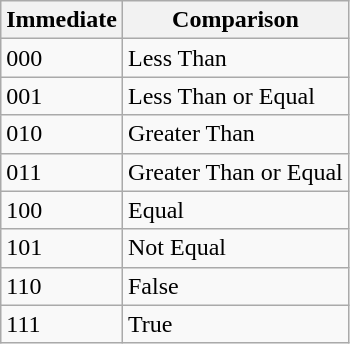<table class="wikitable plainrowheaders">
<tr>
<th scope="col">Immediate</th>
<th scope="col">Comparison</th>
</tr>
<tr>
<td>000</td>
<td>Less Than</td>
</tr>
<tr>
<td>001</td>
<td>Less Than or Equal</td>
</tr>
<tr>
<td>010</td>
<td>Greater Than</td>
</tr>
<tr>
<td>011</td>
<td>Greater Than or Equal</td>
</tr>
<tr>
<td>100</td>
<td>Equal</td>
</tr>
<tr>
<td>101</td>
<td>Not Equal</td>
</tr>
<tr>
<td>110</td>
<td>False</td>
</tr>
<tr>
<td>111</td>
<td>True</td>
</tr>
</table>
